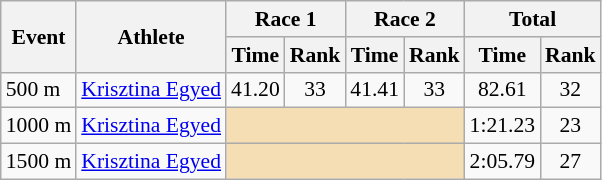<table class="wikitable" border="1" style="font-size:90%">
<tr>
<th rowspan=2>Event</th>
<th rowspan=2>Athlete</th>
<th colspan=2>Race 1</th>
<th colspan=2>Race 2</th>
<th colspan=2>Total</th>
</tr>
<tr>
<th>Time</th>
<th>Rank</th>
<th>Time</th>
<th>Rank</th>
<th>Time</th>
<th>Rank</th>
</tr>
<tr>
<td>500 m</td>
<td><a href='#'>Krisztina Egyed</a></td>
<td align=center>41.20</td>
<td align=center>33</td>
<td align=center>41.41</td>
<td align=center>33</td>
<td align=center>82.61</td>
<td align=center>32</td>
</tr>
<tr>
<td>1000 m</td>
<td><a href='#'>Krisztina Egyed</a></td>
<td colspan="4" bgcolor="wheat"></td>
<td align=center>1:21.23</td>
<td align=center>23</td>
</tr>
<tr>
<td>1500 m</td>
<td><a href='#'>Krisztina Egyed</a></td>
<td colspan="4" bgcolor="wheat"></td>
<td align=center>2:05.79</td>
<td align=center>27</td>
</tr>
</table>
